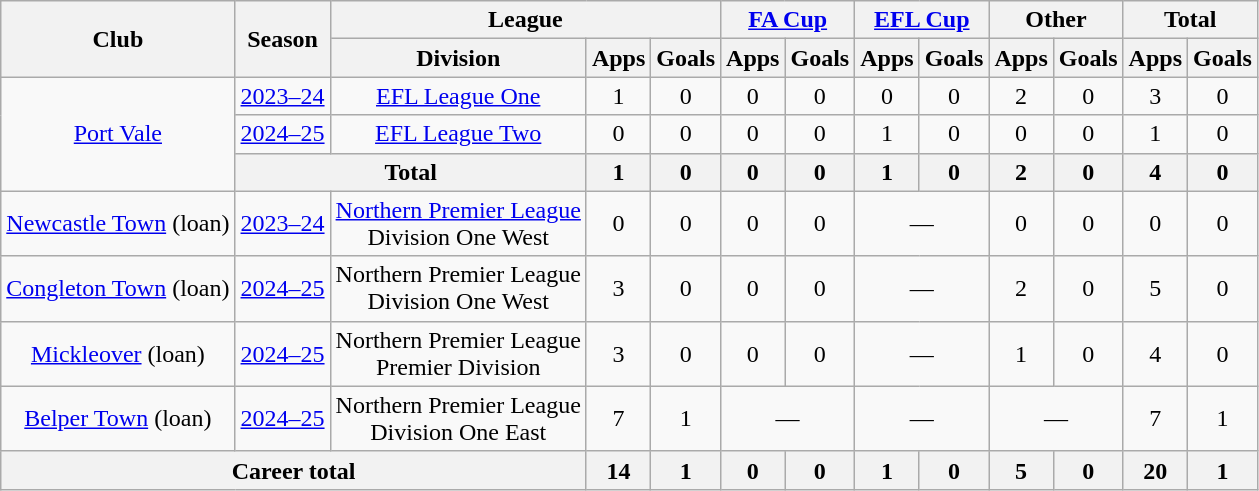<table class="wikitable" style="text-align:center;">
<tr>
<th rowspan="2">Club</th>
<th rowspan="2">Season</th>
<th colspan="3">League</th>
<th colspan="2"><a href='#'>FA Cup</a></th>
<th colspan="2"><a href='#'>EFL Cup</a></th>
<th colspan="2">Other</th>
<th colspan="2">Total</th>
</tr>
<tr>
<th>Division</th>
<th>Apps</th>
<th>Goals</th>
<th>Apps</th>
<th>Goals</th>
<th>Apps</th>
<th>Goals</th>
<th>Apps</th>
<th>Goals</th>
<th>Apps</th>
<th>Goals</th>
</tr>
<tr>
<td rowspan=3><a href='#'>Port Vale</a></td>
<td><a href='#'>2023–24</a></td>
<td><a href='#'>EFL League One</a></td>
<td>1</td>
<td>0</td>
<td>0</td>
<td>0</td>
<td>0</td>
<td>0</td>
<td>2</td>
<td>0</td>
<td>3</td>
<td>0</td>
</tr>
<tr>
<td><a href='#'>2024–25</a></td>
<td><a href='#'>EFL League Two</a></td>
<td>0</td>
<td>0</td>
<td>0</td>
<td>0</td>
<td>1</td>
<td>0</td>
<td>0</td>
<td>0</td>
<td>1</td>
<td>0</td>
</tr>
<tr>
<th colspan="2">Total</th>
<th>1</th>
<th>0</th>
<th>0</th>
<th>0</th>
<th>1</th>
<th>0</th>
<th>2</th>
<th>0</th>
<th>4</th>
<th>0</th>
</tr>
<tr>
<td><a href='#'>Newcastle Town</a> (loan)</td>
<td><a href='#'>2023–24</a></td>
<td><a href='#'>Northern Premier League</a><br>Division One West</td>
<td>0</td>
<td>0</td>
<td>0</td>
<td>0</td>
<td colspan=2>—</td>
<td>0</td>
<td>0</td>
<td>0</td>
<td>0</td>
</tr>
<tr>
<td><a href='#'>Congleton Town</a> (loan)</td>
<td><a href='#'>2024–25</a></td>
<td>Northern Premier League<br>Division One West</td>
<td>3</td>
<td>0</td>
<td>0</td>
<td>0</td>
<td colspan=2>—</td>
<td>2</td>
<td>0</td>
<td>5</td>
<td>0</td>
</tr>
<tr>
<td><a href='#'>Mickleover</a> (loan)</td>
<td><a href='#'>2024–25</a></td>
<td>Northern Premier League<br>Premier Division</td>
<td>3</td>
<td>0</td>
<td>0</td>
<td>0</td>
<td colspan=2>—</td>
<td>1</td>
<td>0</td>
<td>4</td>
<td>0</td>
</tr>
<tr>
<td><a href='#'>Belper Town</a> (loan)</td>
<td><a href='#'>2024–25</a></td>
<td>Northern Premier League<br>Division One East</td>
<td>7</td>
<td>1</td>
<td colspan=2>—</td>
<td colspan=2>—</td>
<td colspan=2>—</td>
<td>7</td>
<td>1</td>
</tr>
<tr>
<th colspan="3">Career total</th>
<th>14</th>
<th>1</th>
<th>0</th>
<th>0</th>
<th>1</th>
<th>0</th>
<th>5</th>
<th>0</th>
<th>20</th>
<th>1</th>
</tr>
</table>
